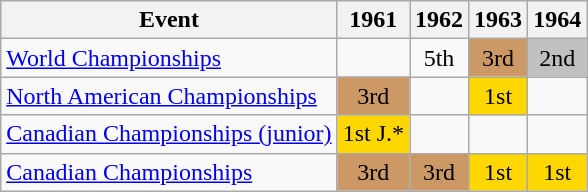<table class="wikitable">
<tr>
<th>Event</th>
<th>1961</th>
<th>1962</th>
<th>1963</th>
<th>1964</th>
</tr>
<tr>
<td><a href='#'>World Championships</a></td>
<td></td>
<td align="center">5th</td>
<td align="center" bgcolor="cc9966">3rd</td>
<td align="center" bgcolor="silver">2nd</td>
</tr>
<tr>
<td><a href='#'>North American Championships</a></td>
<td align="center" bgcolor="cc9966">3rd</td>
<td></td>
<td align="center" bgcolor="gold">1st</td>
<td></td>
</tr>
<tr>
<td><a href='#'>Canadian Championships (junior)</a></td>
<td align="center" bgcolor="gold">1st J.*</td>
<td></td>
<td></td>
<td></td>
</tr>
<tr>
<td><a href='#'>Canadian Championships</a></td>
<td align="center" bgcolor="cc9966">3rd</td>
<td align="center" bgcolor="cc9966">3rd</td>
<td align="center" bgcolor="gold">1st</td>
<td align="center" bgcolor="gold">1st</td>
</tr>
</table>
